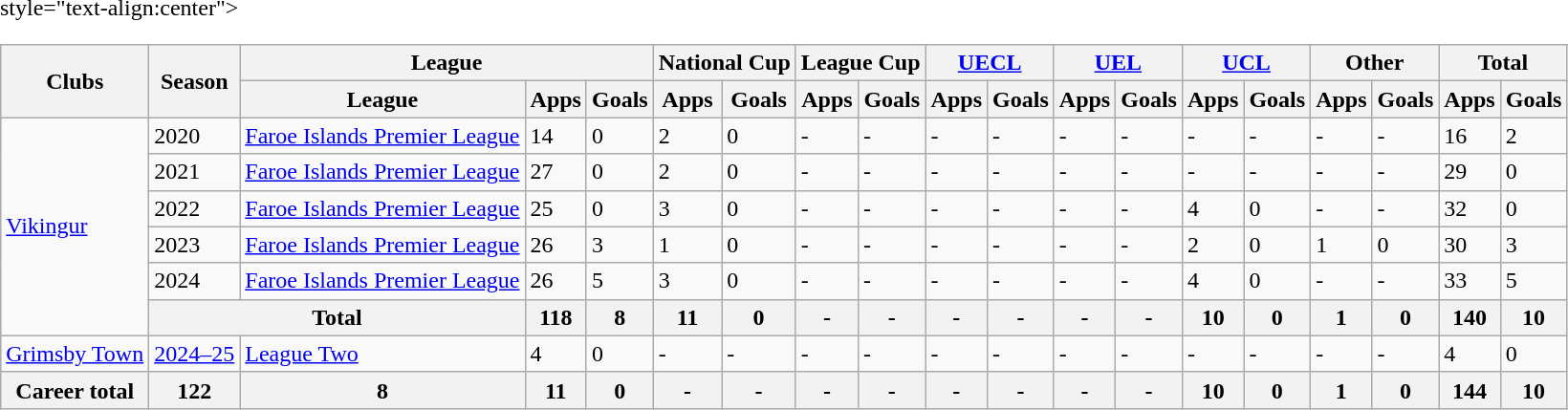<table class="wikitable style="width:auto; margin-left:auto; margin-right:auto;"> style="text-align:center">
<tr>
<th rowspan="2">Clubs</th>
<th rowspan="2">Season</th>
<th colspan="3">League</th>
<th colspan="2">National Cup</th>
<th colspan="2">League Cup</th>
<th colspan="2"><a href='#'>UECL</a></th>
<th colspan="2"><a href='#'>UEL</a></th>
<th colspan="2"><a href='#'>UCL</a></th>
<th colspan="2">Other</th>
<th colspan="2">Total</th>
</tr>
<tr>
<th>League</th>
<th>Apps</th>
<th>Goals</th>
<th>Apps</th>
<th>Goals</th>
<th>Apps</th>
<th>Goals</th>
<th>Apps</th>
<th>Goals</th>
<th>Apps</th>
<th>Goals</th>
<th>Apps</th>
<th>Goals</th>
<th>Apps</th>
<th>Goals</th>
<th>Apps</th>
<th>Goals</th>
</tr>
<tr>
<td rowspan="6"><a href='#'>Vikingur</a></td>
<td>2020</td>
<td><a href='#'>Faroe Islands Premier League</a></td>
<td>14</td>
<td>0</td>
<td>2</td>
<td>0</td>
<td>-</td>
<td>-</td>
<td>-</td>
<td>-</td>
<td>-</td>
<td>-</td>
<td>-</td>
<td>-</td>
<td>-</td>
<td>-</td>
<td>16</td>
<td>2</td>
</tr>
<tr>
<td>2021</td>
<td><a href='#'>Faroe Islands Premier League</a></td>
<td>27</td>
<td>0</td>
<td>2</td>
<td>0</td>
<td>-</td>
<td>-</td>
<td>-</td>
<td>-</td>
<td>-</td>
<td>-</td>
<td>-</td>
<td>-</td>
<td>-</td>
<td>-</td>
<td>29</td>
<td>0</td>
</tr>
<tr>
<td>2022</td>
<td><a href='#'>Faroe Islands Premier League</a></td>
<td>25</td>
<td>0</td>
<td>3</td>
<td>0</td>
<td>-</td>
<td>-</td>
<td>-</td>
<td>-</td>
<td>-</td>
<td>-</td>
<td>4</td>
<td>0</td>
<td>-</td>
<td>-</td>
<td>32</td>
<td>0</td>
</tr>
<tr>
<td>2023</td>
<td><a href='#'>Faroe Islands Premier League</a></td>
<td>26</td>
<td>3</td>
<td>1</td>
<td>0</td>
<td>-</td>
<td>-</td>
<td>-</td>
<td>-</td>
<td>-</td>
<td>-</td>
<td>2</td>
<td>0</td>
<td>1</td>
<td>0</td>
<td>30</td>
<td>3</td>
</tr>
<tr>
<td>2024</td>
<td><a href='#'>Faroe Islands Premier League</a></td>
<td>26</td>
<td>5</td>
<td>3</td>
<td>0</td>
<td>-</td>
<td>-</td>
<td>-</td>
<td>-</td>
<td>-</td>
<td>-</td>
<td>4</td>
<td>0</td>
<td>-</td>
<td>-</td>
<td>33</td>
<td>5</td>
</tr>
<tr>
<th colspan="2">Total</th>
<th>118</th>
<th>8</th>
<th>11</th>
<th>0</th>
<th>-</th>
<th>-</th>
<th>-</th>
<th>-</th>
<th>-</th>
<th>-</th>
<th>10</th>
<th>0</th>
<th>1</th>
<th>0</th>
<th>140</th>
<th>10</th>
</tr>
<tr>
<td><a href='#'>Grimsby Town</a></td>
<td><a href='#'>2024–25</a></td>
<td><a href='#'>League Two</a></td>
<td>4</td>
<td>0</td>
<td>-</td>
<td>-</td>
<td>-</td>
<td>-</td>
<td>-</td>
<td>-</td>
<td>-</td>
<td>-</td>
<td>-</td>
<td>-</td>
<td>-</td>
<td>-</td>
<td>4</td>
<td>0</td>
</tr>
<tr>
<th col span="3">Career total</th>
<th>122</th>
<th>8</th>
<th>11</th>
<th>0</th>
<th>-</th>
<th>-</th>
<th>-</th>
<th>-</th>
<th>-</th>
<th>-</th>
<th>-</th>
<th>-</th>
<th>10</th>
<th>0</th>
<th>1</th>
<th>0</th>
<th>144</th>
<th>10</th>
</tr>
</table>
